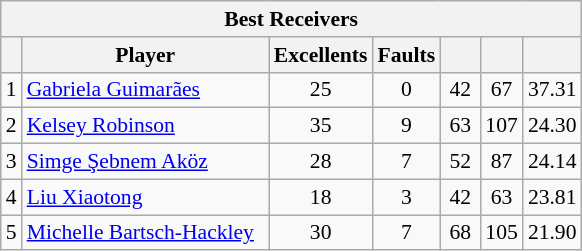<table class="wikitable sortable" style=font-size:90%>
<tr>
<th colspan=7>Best Receivers</th>
</tr>
<tr>
<th></th>
<th width=158>Player</th>
<th width=20>Excellents</th>
<th width=20>Faults</th>
<th width=20></th>
<th width=20></th>
<th width=20></th>
</tr>
<tr>
<td>1</td>
<td> <a href='#'>Gabriela Guimarães</a></td>
<td align=center>25</td>
<td align=center>0</td>
<td align=center>42</td>
<td align=center>67</td>
<td align=center>37.31</td>
</tr>
<tr>
<td>2</td>
<td> <a href='#'>Kelsey Robinson</a></td>
<td align=center>35</td>
<td align=center>9</td>
<td align=center>63</td>
<td align=center>107</td>
<td align=center>24.30</td>
</tr>
<tr>
<td>3</td>
<td> <a href='#'>Simge Şebnem Aköz</a></td>
<td align=center>28</td>
<td align=center>7</td>
<td align=center>52</td>
<td align=center>87</td>
<td align=center>24.14</td>
</tr>
<tr>
<td>4</td>
<td> <a href='#'>Liu Xiaotong</a></td>
<td align=center>18</td>
<td align=center>3</td>
<td align=center>42</td>
<td align=center>63</td>
<td align=center>23.81</td>
</tr>
<tr>
<td>5</td>
<td> <a href='#'>Michelle Bartsch-Hackley</a></td>
<td align=center>30</td>
<td align=center>7</td>
<td align=center>68</td>
<td align=center>105</td>
<td align=center>21.90</td>
</tr>
</table>
